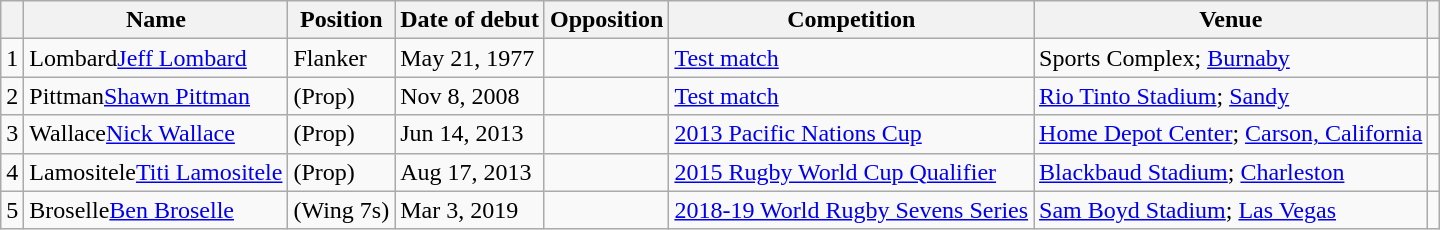<table class="sortable wikitable" align="center">
<tr>
<th data-sort-type="number"></th>
<th scope=col>Name</th>
<th scope=col>Position</th>
<th scope=col>Date of debut</th>
<th scope=col>Opposition</th>
<th scope=col>Competition</th>
<th scope=col>Venue</th>
<th scope=col class=unsortable></th>
</tr>
<tr>
<td>1</td>
<td><span>Lombard</span><a href='#'>Jeff Lombard</a></td>
<td>Flanker</td>
<td>May 21, 1977</td>
<td></td>
<td><a href='#'>Test match</a></td>
<td>Sports Complex; <a href='#'>Burnaby</a></td>
<td></td>
</tr>
<tr>
<td>2</td>
<td><span>Pittman</span><a href='#'>Shawn Pittman</a></td>
<td>(Prop)</td>
<td>Nov 8, 2008</td>
<td></td>
<td><a href='#'>Test match</a></td>
<td><a href='#'>Rio Tinto Stadium</a>; <a href='#'>Sandy</a></td>
<td></td>
</tr>
<tr>
<td>3</td>
<td><span>Wallace</span><a href='#'>Nick Wallace</a></td>
<td>(Prop)</td>
<td>Jun 14, 2013</td>
<td></td>
<td><a href='#'>2013 Pacific Nations Cup</a></td>
<td><a href='#'>Home Depot Center</a>; <a href='#'>Carson, California</a></td>
<td></td>
</tr>
<tr>
<td>4</td>
<td><span>Lamositele</span><a href='#'>Titi Lamositele</a></td>
<td>(Prop)</td>
<td>Aug 17, 2013</td>
<td></td>
<td><a href='#'>2015 Rugby World Cup Qualifier</a></td>
<td><a href='#'>Blackbaud Stadium</a>; <a href='#'>Charleston</a></td>
<td></td>
</tr>
<tr>
<td>5</td>
<td><span>Broselle</span><a href='#'>Ben Broselle</a></td>
<td>(Wing 7s)</td>
<td>Mar 3, 2019</td>
<td></td>
<td><a href='#'>2018-19 World Rugby Sevens Series</a></td>
<td><a href='#'>Sam Boyd Stadium</a>; <a href='#'>Las Vegas</a></td>
<td></td>
</tr>
</table>
